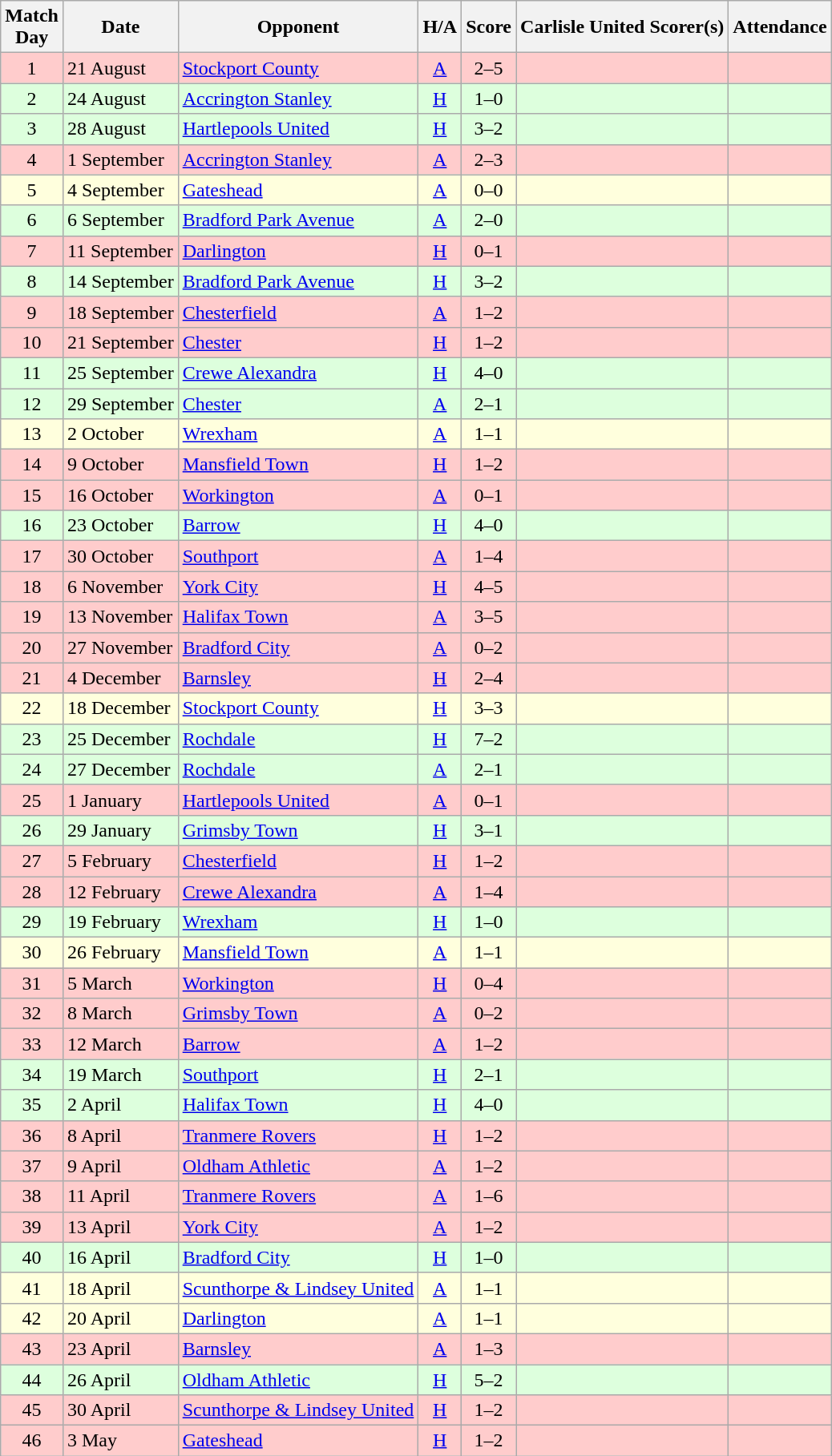<table class="wikitable" style="text-align:center">
<tr>
<th>Match<br> Day</th>
<th>Date</th>
<th>Opponent</th>
<th>H/A</th>
<th>Score</th>
<th>Carlisle United Scorer(s)</th>
<th>Attendance</th>
</tr>
<tr bgcolor=#FFCCCC>
<td>1</td>
<td align=left>21 August</td>
<td align=left><a href='#'>Stockport County</a></td>
<td><a href='#'>A</a></td>
<td>2–5</td>
<td align=left></td>
<td></td>
</tr>
<tr bgcolor=#ddffdd>
<td>2</td>
<td align=left>24 August</td>
<td align=left><a href='#'>Accrington Stanley</a></td>
<td><a href='#'>H</a></td>
<td>1–0</td>
<td align=left></td>
<td></td>
</tr>
<tr bgcolor=#ddffdd>
<td>3</td>
<td align=left>28 August</td>
<td align=left><a href='#'>Hartlepools United</a></td>
<td><a href='#'>H</a></td>
<td>3–2</td>
<td align=left></td>
<td></td>
</tr>
<tr bgcolor=#FFCCCC>
<td>4</td>
<td align=left>1 September</td>
<td align=left><a href='#'>Accrington Stanley</a></td>
<td><a href='#'>A</a></td>
<td>2–3</td>
<td align=left></td>
<td></td>
</tr>
<tr bgcolor=#ffffdd>
<td>5</td>
<td align=left>4 September</td>
<td align=left><a href='#'>Gateshead</a></td>
<td><a href='#'>A</a></td>
<td>0–0</td>
<td align=left></td>
<td></td>
</tr>
<tr bgcolor=#ddffdd>
<td>6</td>
<td align=left>6 September</td>
<td align=left><a href='#'>Bradford Park Avenue</a></td>
<td><a href='#'>A</a></td>
<td>2–0</td>
<td align=left></td>
<td></td>
</tr>
<tr bgcolor=#FFCCCC>
<td>7</td>
<td align=left>11 September</td>
<td align=left><a href='#'>Darlington</a></td>
<td><a href='#'>H</a></td>
<td>0–1</td>
<td align=left></td>
<td></td>
</tr>
<tr bgcolor=#ddffdd>
<td>8</td>
<td align=left>14 September</td>
<td align=left><a href='#'>Bradford Park Avenue</a></td>
<td><a href='#'>H</a></td>
<td>3–2</td>
<td align=left></td>
<td></td>
</tr>
<tr bgcolor=#FFCCCC>
<td>9</td>
<td align=left>18 September</td>
<td align=left><a href='#'>Chesterfield</a></td>
<td><a href='#'>A</a></td>
<td>1–2</td>
<td align=left></td>
<td></td>
</tr>
<tr bgcolor=#FFCCCC>
<td>10</td>
<td align=left>21 September</td>
<td align=left><a href='#'>Chester</a></td>
<td><a href='#'>H</a></td>
<td>1–2</td>
<td align=left></td>
<td></td>
</tr>
<tr bgcolor=#ddffdd>
<td>11</td>
<td align=left>25 September</td>
<td align=left><a href='#'>Crewe Alexandra</a></td>
<td><a href='#'>H</a></td>
<td>4–0</td>
<td align=left></td>
<td></td>
</tr>
<tr bgcolor=#ddffdd>
<td>12</td>
<td align=left>29 September</td>
<td align=left><a href='#'>Chester</a></td>
<td><a href='#'>A</a></td>
<td>2–1</td>
<td align=left></td>
<td></td>
</tr>
<tr bgcolor=#ffffdd>
<td>13</td>
<td align=left>2 October</td>
<td align=left><a href='#'>Wrexham</a></td>
<td><a href='#'>A</a></td>
<td>1–1</td>
<td align=left></td>
<td></td>
</tr>
<tr bgcolor=#FFCCCC>
<td>14</td>
<td align=left>9 October</td>
<td align=left><a href='#'>Mansfield Town</a></td>
<td><a href='#'>H</a></td>
<td>1–2</td>
<td align=left></td>
<td></td>
</tr>
<tr bgcolor=#FFCCCC>
<td>15</td>
<td align=left>16 October</td>
<td align=left><a href='#'>Workington</a></td>
<td><a href='#'>A</a></td>
<td>0–1</td>
<td align=left></td>
<td></td>
</tr>
<tr bgcolor=#ddffdd>
<td>16</td>
<td align=left>23 October</td>
<td align=left><a href='#'>Barrow</a></td>
<td><a href='#'>H</a></td>
<td>4–0</td>
<td align=left></td>
<td></td>
</tr>
<tr bgcolor=#FFCCCC>
<td>17</td>
<td align=left>30 October</td>
<td align=left><a href='#'>Southport</a></td>
<td><a href='#'>A</a></td>
<td>1–4</td>
<td align=left></td>
<td></td>
</tr>
<tr bgcolor=#FFCCCC>
<td>18</td>
<td align=left>6 November</td>
<td align=left><a href='#'>York City</a></td>
<td><a href='#'>H</a></td>
<td>4–5</td>
<td align=left></td>
<td></td>
</tr>
<tr bgcolor=#FFCCCC>
<td>19</td>
<td align=left>13 November</td>
<td align=left><a href='#'>Halifax Town</a></td>
<td><a href='#'>A</a></td>
<td>3–5</td>
<td align=left></td>
<td></td>
</tr>
<tr bgcolor=#FFCCCC>
<td>20</td>
<td align=left>27 November</td>
<td align=left><a href='#'>Bradford City</a></td>
<td><a href='#'>A</a></td>
<td>0–2</td>
<td align=left></td>
<td></td>
</tr>
<tr bgcolor=#FFCCCC>
<td>21</td>
<td align=left>4 December</td>
<td align=left><a href='#'>Barnsley</a></td>
<td><a href='#'>H</a></td>
<td>2–4</td>
<td align=left></td>
<td></td>
</tr>
<tr bgcolor=#ffffdd>
<td>22</td>
<td align=left>18 December</td>
<td align=left><a href='#'>Stockport County</a></td>
<td><a href='#'>H</a></td>
<td>3–3</td>
<td align=left></td>
<td></td>
</tr>
<tr bgcolor=#ddffdd>
<td>23</td>
<td align=left>25 December</td>
<td align=left><a href='#'>Rochdale</a></td>
<td><a href='#'>H</a></td>
<td>7–2</td>
<td align=left></td>
<td></td>
</tr>
<tr bgcolor=#ddffdd>
<td>24</td>
<td align=left>27 December</td>
<td align=left><a href='#'>Rochdale</a></td>
<td><a href='#'>A</a></td>
<td>2–1</td>
<td align=left></td>
<td></td>
</tr>
<tr bgcolor=#FFCCCC>
<td>25</td>
<td align=left>1 January</td>
<td align=left><a href='#'>Hartlepools United</a></td>
<td><a href='#'>A</a></td>
<td>0–1</td>
<td align=left></td>
<td></td>
</tr>
<tr bgcolor=#ddffdd>
<td>26</td>
<td align=left>29 January</td>
<td align=left><a href='#'>Grimsby Town</a></td>
<td><a href='#'>H</a></td>
<td>3–1</td>
<td align=left></td>
<td></td>
</tr>
<tr bgcolor=#FFCCCC>
<td>27</td>
<td align=left>5 February</td>
<td align=left><a href='#'>Chesterfield</a></td>
<td><a href='#'>H</a></td>
<td>1–2</td>
<td align=left></td>
<td></td>
</tr>
<tr bgcolor=#FFCCCC>
<td>28</td>
<td align=left>12 February</td>
<td align=left><a href='#'>Crewe Alexandra</a></td>
<td><a href='#'>A</a></td>
<td>1–4</td>
<td align=left></td>
<td></td>
</tr>
<tr bgcolor=#ddffdd>
<td>29</td>
<td align=left>19 February</td>
<td align=left><a href='#'>Wrexham</a></td>
<td><a href='#'>H</a></td>
<td>1–0</td>
<td align=left></td>
<td></td>
</tr>
<tr bgcolor=#ffffdd>
<td>30</td>
<td align=left>26 February</td>
<td align=left><a href='#'>Mansfield Town</a></td>
<td><a href='#'>A</a></td>
<td>1–1</td>
<td align=left></td>
<td></td>
</tr>
<tr bgcolor=#FFCCCC>
<td>31</td>
<td align=left>5 March</td>
<td align=left><a href='#'>Workington</a></td>
<td><a href='#'>H</a></td>
<td>0–4</td>
<td align=left></td>
<td></td>
</tr>
<tr bgcolor=#FFCCCC>
<td>32</td>
<td align=left>8 March</td>
<td align=left><a href='#'>Grimsby Town</a></td>
<td><a href='#'>A</a></td>
<td>0–2</td>
<td align=left></td>
<td></td>
</tr>
<tr bgcolor=#FFCCCC>
<td>33</td>
<td align=left>12 March</td>
<td align=left><a href='#'>Barrow</a></td>
<td><a href='#'>A</a></td>
<td>1–2</td>
<td align=left></td>
<td></td>
</tr>
<tr bgcolor=#ddffdd>
<td>34</td>
<td align=left>19 March</td>
<td align=left><a href='#'>Southport</a></td>
<td><a href='#'>H</a></td>
<td>2–1</td>
<td align=left></td>
<td></td>
</tr>
<tr bgcolor=#ddffdd>
<td>35</td>
<td align=left>2 April</td>
<td align=left><a href='#'>Halifax Town</a></td>
<td><a href='#'>H</a></td>
<td>4–0</td>
<td align=left></td>
<td></td>
</tr>
<tr bgcolor=#FFCCCC>
<td>36</td>
<td align=left>8 April</td>
<td align=left><a href='#'>Tranmere Rovers</a></td>
<td><a href='#'>H</a></td>
<td>1–2</td>
<td align=left></td>
<td></td>
</tr>
<tr bgcolor=#FFCCCC>
<td>37</td>
<td align=left>9 April</td>
<td align=left><a href='#'>Oldham Athletic</a></td>
<td><a href='#'>A</a></td>
<td>1–2</td>
<td align=left></td>
<td></td>
</tr>
<tr bgcolor=#FFCCCC>
<td>38</td>
<td align=left>11 April</td>
<td align=left><a href='#'>Tranmere Rovers</a></td>
<td><a href='#'>A</a></td>
<td>1–6</td>
<td align=left></td>
<td></td>
</tr>
<tr bgcolor=#FFCCCC>
<td>39</td>
<td align=left>13 April</td>
<td align=left><a href='#'>York City</a></td>
<td><a href='#'>A</a></td>
<td>1–2</td>
<td align=left></td>
<td></td>
</tr>
<tr bgcolor=#ddffdd>
<td>40</td>
<td align=left>16 April</td>
<td align=left><a href='#'>Bradford City</a></td>
<td><a href='#'>H</a></td>
<td>1–0</td>
<td align=left></td>
<td></td>
</tr>
<tr bgcolor=#ffffdd>
<td>41</td>
<td align=left>18 April</td>
<td align=left><a href='#'>Scunthorpe & Lindsey United</a></td>
<td><a href='#'>A</a></td>
<td>1–1</td>
<td align=left></td>
<td></td>
</tr>
<tr bgcolor=#ffffdd>
<td>42</td>
<td align=left>20 April</td>
<td align=left><a href='#'>Darlington</a></td>
<td><a href='#'>A</a></td>
<td>1–1</td>
<td align=left></td>
<td></td>
</tr>
<tr bgcolor=#FFCCCC>
<td>43</td>
<td align=left>23 April</td>
<td align=left><a href='#'>Barnsley</a></td>
<td><a href='#'>A</a></td>
<td>1–3</td>
<td align=left></td>
<td></td>
</tr>
<tr bgcolor=#ddffdd>
<td>44</td>
<td align=left>26 April</td>
<td align=left><a href='#'>Oldham Athletic</a></td>
<td><a href='#'>H</a></td>
<td>5–2</td>
<td align=left></td>
<td></td>
</tr>
<tr bgcolor=#FFCCCC>
<td>45</td>
<td align=left>30 April</td>
<td align=left><a href='#'>Scunthorpe & Lindsey United</a></td>
<td><a href='#'>H</a></td>
<td>1–2</td>
<td align=left></td>
<td></td>
</tr>
<tr bgcolor=#FFCCCC>
<td>46</td>
<td align=left>3 May</td>
<td align=left><a href='#'>Gateshead</a></td>
<td><a href='#'>H</a></td>
<td>1–2</td>
<td align=left></td>
<td></td>
</tr>
</table>
